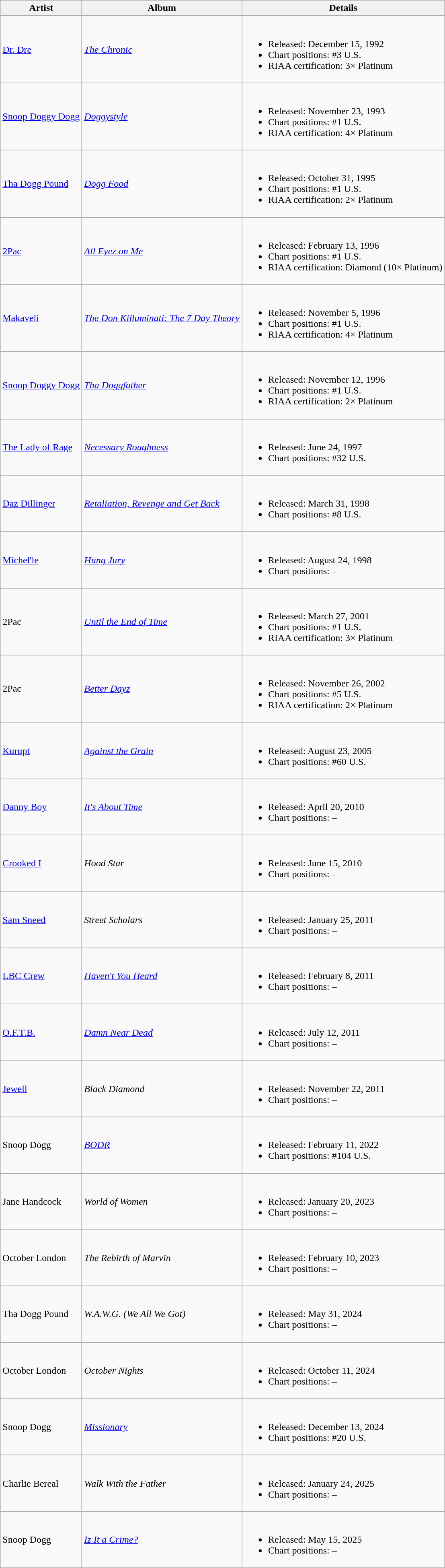<table class="wikitable sortable">
<tr>
<th>Artist</th>
<th>Album</th>
<th class="unsortable">Details</th>
</tr>
<tr>
<td><a href='#'>Dr. Dre</a></td>
<td><em><a href='#'>The Chronic</a></em></td>
<td><br><ul><li>Released: December 15, 1992</li><li>Chart positions: #3 U.S.</li><li>RIAA certification: 3× Platinum</li></ul></td>
</tr>
<tr>
<td><a href='#'>Snoop Doggy Dogg</a></td>
<td><em><a href='#'>Doggystyle</a></em></td>
<td><br><ul><li>Released: November 23, 1993</li><li>Chart positions: #1 U.S.</li><li>RIAA certification: 4× Platinum</li></ul></td>
</tr>
<tr>
<td><a href='#'>Tha Dogg Pound</a></td>
<td><em><a href='#'>Dogg Food</a></em></td>
<td><br><ul><li>Released: October 31, 1995</li><li>Chart positions: #1 U.S.</li><li>RIAA certification: 2× Platinum</li></ul></td>
</tr>
<tr>
<td><a href='#'>2Pac</a></td>
<td><em><a href='#'>All Eyez on Me</a></em></td>
<td><br><ul><li>Released: February 13, 1996</li><li>Chart positions: #1 U.S.</li><li>RIAA certification: Diamond (10× Platinum)</li></ul></td>
</tr>
<tr>
<td><a href='#'>Makaveli</a></td>
<td><em><a href='#'>The Don Killuminati: The 7 Day Theory</a></em></td>
<td><br><ul><li>Released: November 5, 1996</li><li>Chart positions: #1 U.S.</li><li>RIAA certification: 4× Platinum</li></ul></td>
</tr>
<tr>
<td><a href='#'>Snoop Doggy Dogg</a></td>
<td><em><a href='#'>Tha Doggfather</a></em></td>
<td><br><ul><li>Released: November 12, 1996</li><li>Chart positions: #1 U.S.</li><li>RIAA certification: 2× Platinum</li></ul></td>
</tr>
<tr>
<td><a href='#'>The Lady of Rage</a></td>
<td><em><a href='#'>Necessary Roughness</a></em></td>
<td><br><ul><li>Released: June 24, 1997</li><li>Chart positions: #32 U.S.</li></ul></td>
</tr>
<tr>
<td><a href='#'>Daz Dillinger</a></td>
<td><em><a href='#'>Retaliation, Revenge and Get Back</a></em></td>
<td><br><ul><li>Released: March 31, 1998</li><li>Chart positions: #8 U.S.</li></ul></td>
</tr>
<tr>
<td><a href='#'>Michel'le</a></td>
<td><em><a href='#'>Hung Jury</a></em></td>
<td><br><ul><li>Released: August 24, 1998</li><li>Chart positions: –</li></ul></td>
</tr>
<tr>
</tr>
<tr>
<td>2Pac</td>
<td><em><a href='#'>Until the End of Time</a></em></td>
<td><br><ul><li>Released: March 27, 2001</li><li>Chart positions: #1 U.S.</li><li>RIAA certification: 3× Platinum</li></ul></td>
</tr>
<tr>
<td>2Pac</td>
<td><em><a href='#'>Better Dayz</a></em></td>
<td><br><ul><li>Released: November 26, 2002</li><li>Chart positions: #5 U.S.</li><li>RIAA certification: 2× Platinum</li></ul></td>
</tr>
<tr>
<td><a href='#'>Kurupt</a></td>
<td><em><a href='#'>Against the Grain</a></em></td>
<td><br><ul><li>Released: August 23, 2005</li><li>Chart positions: #60 U.S.</li></ul></td>
</tr>
<tr>
<td><a href='#'>Danny Boy</a></td>
<td><em><a href='#'>It's About Time</a></em></td>
<td><br><ul><li>Released: April 20, 2010</li><li>Chart positions: –</li></ul></td>
</tr>
<tr>
<td><a href='#'>Crooked I</a></td>
<td><em>Hood Star</em></td>
<td><br><ul><li>Released: June 15, 2010</li><li>Chart positions: –</li></ul></td>
</tr>
<tr>
<td><a href='#'>Sam Sneed</a></td>
<td><em>Street Scholars</em></td>
<td><br><ul><li>Released: January 25, 2011</li><li>Chart positions: –</li></ul></td>
</tr>
<tr>
<td><a href='#'>LBC Crew</a></td>
<td><em><a href='#'>Haven't You Heard</a></em></td>
<td><br><ul><li>Released: February 8, 2011</li><li>Chart positions: –</li></ul></td>
</tr>
<tr>
<td><a href='#'>O.F.T.B.</a></td>
<td><em><a href='#'>Damn Near Dead</a></em></td>
<td><br><ul><li>Released: July 12, 2011</li><li>Chart positions: –</li></ul></td>
</tr>
<tr>
<td><a href='#'>Jewell</a></td>
<td><em>Black Diamond</em></td>
<td><br><ul><li>Released: November 22, 2011</li><li>Chart positions: –</li></ul></td>
</tr>
<tr>
<td>Snoop Dogg</td>
<td><em><a href='#'>BODR</a></em></td>
<td><br><ul><li>Released: February 11, 2022</li><li>Chart positions: #104 U.S.</li></ul></td>
</tr>
<tr>
<td>Jane Handcock</td>
<td><em>World of Women</em></td>
<td><br><ul><li>Released: January 20, 2023</li><li>Chart positions: –</li></ul></td>
</tr>
<tr>
<td>October London</td>
<td><em>The Rebirth of Marvin</em></td>
<td><br><ul><li>Released: February 10, 2023</li><li>Chart positions: –</li></ul></td>
</tr>
<tr>
<td>Tha Dogg Pound</td>
<td><em>W.A.W.G. (We All We Got)</em></td>
<td><br><ul><li>Released: May 31, 2024</li><li>Chart positions: –</li></ul></td>
</tr>
<tr>
<td>October London</td>
<td><em>October Nights</em></td>
<td><br><ul><li>Released: October 11, 2024</li><li>Chart positions: –</li></ul></td>
</tr>
<tr>
<td>Snoop Dogg</td>
<td><em><a href='#'>Missionary</a></em></td>
<td><br><ul><li>Released: December 13, 2024</li><li>Chart positions: #20 U.S.</li></ul></td>
</tr>
<tr>
<td>Charlie Bereal</td>
<td><em>Walk With the Father</em></td>
<td><br><ul><li>Released: January 24, 2025</li><li>Chart positions: –</li></ul></td>
</tr>
<tr>
<td>Snoop Dogg</td>
<td><em><a href='#'>Iz It a Crime?</a></em></td>
<td><br><ul><li>Released: May 15, 2025</li><li>Chart positions: –</li></ul></td>
</tr>
</table>
